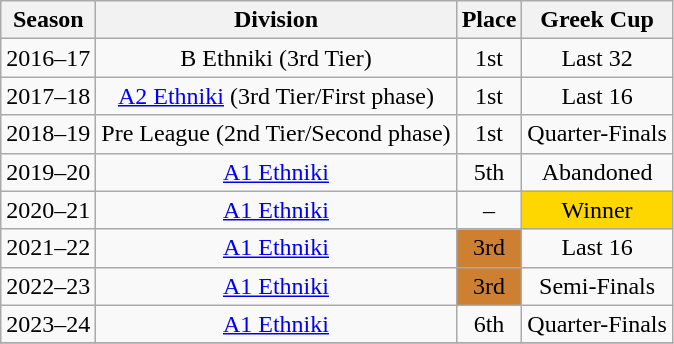<table class="wikitable" style="text-align:center">
<tr>
<th>Season</th>
<th>Division</th>
<th>Place</th>
<th>Greek Cup</th>
</tr>
<tr>
<td>2016–17</td>
<td>B Ethniki (3rd Tier)</td>
<td>1st</td>
<td>Last 32</td>
</tr>
<tr>
<td>2017–18</td>
<td><a href='#'>A2 Ethniki</a> (3rd Tier/First phase)</td>
<td>1st</td>
<td>Last 16</td>
</tr>
<tr>
<td>2018–19</td>
<td>Pre League (2nd Tier/Second phase)</td>
<td>1st</td>
<td>Quarter-Finals</td>
</tr>
<tr>
<td>2019–20</td>
<td><a href='#'>A1 Ethniki</a></td>
<td>5th</td>
<td>Abandoned</td>
</tr>
<tr>
<td>2020–21</td>
<td><a href='#'>A1 Ethniki</a></td>
<td>–</td>
<td bgcolor="gold">Winner</td>
</tr>
<tr>
<td>2021–22</td>
<td><a href='#'>A1 Ethniki</a></td>
<td bgcolor=#CD7F32>3rd</td>
<td>Last 16</td>
</tr>
<tr>
<td>2022–23</td>
<td><a href='#'>A1 Ethniki</a></td>
<td bgcolor=#CD7F32>3rd</td>
<td>Semi-Finals</td>
</tr>
<tr>
<td>2023–24</td>
<td><a href='#'>A1 Ethniki</a></td>
<td>6th</td>
<td>Quarter-Finals</td>
</tr>
<tr>
</tr>
</table>
